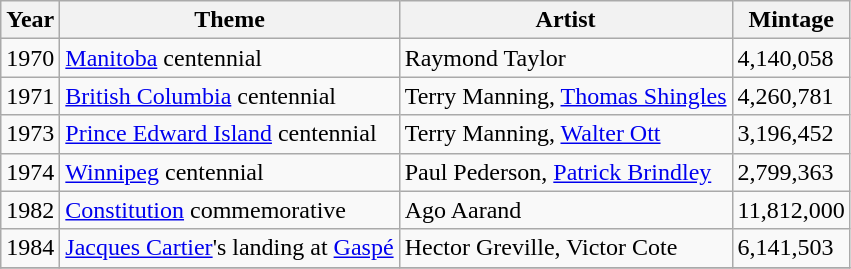<table class="wikitable">
<tr>
<th>Year</th>
<th>Theme</th>
<th>Artist</th>
<th>Mintage</th>
</tr>
<tr>
<td>1970</td>
<td><a href='#'>Manitoba</a> centennial</td>
<td>Raymond Taylor</td>
<td>4,140,058</td>
</tr>
<tr>
<td>1971</td>
<td><a href='#'>British Columbia</a> centennial</td>
<td>Terry Manning, <a href='#'>Thomas Shingles</a></td>
<td>4,260,781</td>
</tr>
<tr>
<td>1973</td>
<td><a href='#'>Prince Edward Island</a> centennial</td>
<td>Terry Manning, <a href='#'>Walter Ott</a></td>
<td>3,196,452</td>
</tr>
<tr>
<td>1974</td>
<td><a href='#'>Winnipeg</a> centennial</td>
<td>Paul Pederson, <a href='#'>Patrick Brindley</a></td>
<td>2,799,363</td>
</tr>
<tr>
<td>1982</td>
<td><a href='#'>Constitution</a> commemorative</td>
<td>Ago Aarand</td>
<td>11,812,000</td>
</tr>
<tr>
<td>1984</td>
<td><a href='#'>Jacques Cartier</a>'s landing at <a href='#'>Gaspé</a></td>
<td>Hector Greville, Victor Cote</td>
<td>6,141,503</td>
</tr>
<tr>
</tr>
</table>
